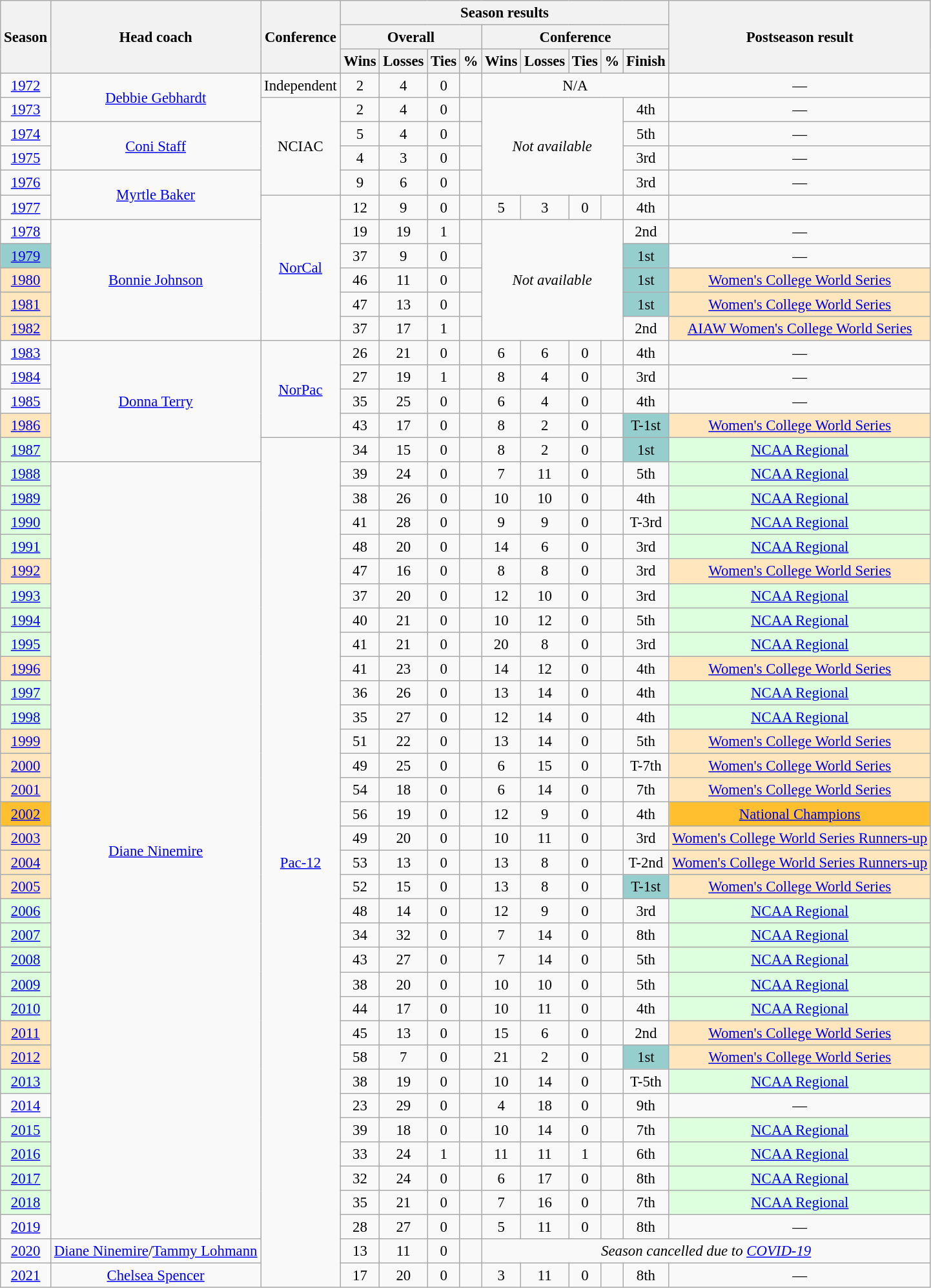<table class="wikitable" style="font-size: 95%; text-align:center;">
<tr>
<th rowspan="3">Season</th>
<th rowspan="3">Head coach</th>
<th rowspan="3">Conference</th>
<th colspan="9">Season results</th>
<th rowspan="3">Postseason result<br></th>
</tr>
<tr>
<th colspan="4">Overall</th>
<th colspan="5">Conference</th>
</tr>
<tr>
<th>Wins</th>
<th>Losses</th>
<th>Ties</th>
<th>%</th>
<th>Wins</th>
<th>Losses</th>
<th>Ties</th>
<th>%</th>
<th>Finish</th>
</tr>
<tr>
<td><a href='#'>1972</a></td>
<td rowspan=2><a href='#'>Debbie Gebhardt</a></td>
<td>Independent</td>
<td>2</td>
<td>4</td>
<td>0</td>
<td></td>
<td colspan=5>N/A</td>
<td>—</td>
</tr>
<tr>
<td><a href='#'>1973</a></td>
<td rowspan=4>NCIAC</td>
<td>2</td>
<td>4</td>
<td>0</td>
<td></td>
<td rowspan=4 colspan=4><em>Not available</em></td>
<td>4th</td>
<td>—</td>
</tr>
<tr>
<td><a href='#'>1974</a></td>
<td rowspan=2><a href='#'>Coni Staff</a></td>
<td>5</td>
<td>4</td>
<td>0</td>
<td></td>
<td>5th</td>
<td>—</td>
</tr>
<tr>
<td><a href='#'>1975</a></td>
<td>4</td>
<td>3</td>
<td>0</td>
<td></td>
<td>3rd</td>
<td>—</td>
</tr>
<tr>
<td><a href='#'>1976</a></td>
<td rowspan=2><a href='#'>Myrtle Baker</a></td>
<td>9</td>
<td>6</td>
<td>0</td>
<td></td>
<td>3rd</td>
<td>—</td>
</tr>
<tr>
<td><a href='#'>1977</a></td>
<td rowspan=6><a href='#'>NorCal</a></td>
<td>12</td>
<td>9</td>
<td>0</td>
<td></td>
<td>5</td>
<td>3</td>
<td>0</td>
<td></td>
<td>4th</td>
</tr>
<tr>
<td><a href='#'>1978</a></td>
<td rowspan=5><a href='#'>Bonnie Johnson</a></td>
<td>19</td>
<td>19</td>
<td>1</td>
<td></td>
<td rowspan=5 colspan=4><em>Not available</em></td>
<td>2nd</td>
<td>—</td>
</tr>
<tr>
<td bgcolor=96CDCD><a href='#'>1979</a></td>
<td>37</td>
<td>9</td>
<td>0</td>
<td></td>
<td bgcolor=96CDCD>1st</td>
<td>—</td>
</tr>
<tr>
<td bgcolor=FFE6BD><a href='#'>1980</a></td>
<td>46</td>
<td>11</td>
<td>0</td>
<td></td>
<td bgcolor=96CDCD>1st</td>
<td bgcolor=FFE6BD><a href='#'>Women's College World Series</a></td>
</tr>
<tr>
<td bgcolor=FFE6BD><a href='#'>1981</a></td>
<td>47</td>
<td>13</td>
<td>0</td>
<td></td>
<td bgcolor=96CDCD>1st</td>
<td bgcolor=FFE6BD><a href='#'>Women's College World Series</a></td>
</tr>
<tr>
<td bgcolor=FFE6BD><a href='#'>1982</a></td>
<td>37</td>
<td>17</td>
<td>1</td>
<td></td>
<td>2nd</td>
<td bgcolor=FFE6BD><a href='#'>AIAW Women's College World Series</a></td>
</tr>
<tr>
<td><a href='#'>1983</a></td>
<td rowspan=5><a href='#'>Donna Terry</a></td>
<td rowspan=4><a href='#'>NorPac</a></td>
<td>26</td>
<td>21</td>
<td>0</td>
<td></td>
<td>6</td>
<td>6</td>
<td>0</td>
<td></td>
<td>4th</td>
<td>—</td>
</tr>
<tr>
<td><a href='#'>1984</a></td>
<td>27</td>
<td>19</td>
<td>1</td>
<td></td>
<td>8</td>
<td>4</td>
<td>0</td>
<td></td>
<td>3rd</td>
<td>—</td>
</tr>
<tr>
<td><a href='#'>1985</a></td>
<td>35</td>
<td>25</td>
<td>0</td>
<td></td>
<td>6</td>
<td>4</td>
<td>0</td>
<td></td>
<td>4th</td>
<td>—</td>
</tr>
<tr>
<td bgcolor=FFE6BD><a href='#'>1986</a></td>
<td>43</td>
<td>17</td>
<td>0</td>
<td></td>
<td>8</td>
<td>2</td>
<td>0</td>
<td></td>
<td bgcolor=96CDCD>T-1st</td>
<td bgcolor=FFE6BD><a href='#'>Women's College World Series</a></td>
</tr>
<tr>
<td bgcolor=DDFFDD><a href='#'>1987</a></td>
<td rowspan=35><a href='#'>Pac-12</a></td>
<td>34</td>
<td>15</td>
<td>0</td>
<td></td>
<td>8</td>
<td>2</td>
<td>0</td>
<td></td>
<td bgcolor=96CDCD>1st</td>
<td bgcolor=DDFFDD><a href='#'>NCAA Regional</a></td>
</tr>
<tr>
<td bgcolor=DDFFDD><a href='#'>1988</a></td>
<td rowspan=32><a href='#'>Diane Ninemire</a></td>
<td>39</td>
<td>24</td>
<td>0</td>
<td></td>
<td>7</td>
<td>11</td>
<td>0</td>
<td></td>
<td>5th</td>
<td bgcolor=DDFFDD><a href='#'>NCAA Regional</a></td>
</tr>
<tr>
<td bgcolor=DDFFDD><a href='#'>1989</a></td>
<td>38</td>
<td>26</td>
<td>0</td>
<td></td>
<td>10</td>
<td>10</td>
<td>0</td>
<td></td>
<td>4th</td>
<td bgcolor=DDFFDD><a href='#'>NCAA Regional</a></td>
</tr>
<tr>
<td bgcolor=DDFFDD><a href='#'>1990</a></td>
<td>41</td>
<td>28</td>
<td>0</td>
<td></td>
<td>9</td>
<td>9</td>
<td>0</td>
<td></td>
<td>T-3rd</td>
<td bgcolor=DDFFDD><a href='#'>NCAA Regional</a></td>
</tr>
<tr>
<td bgcolor=DDFFDD><a href='#'>1991</a></td>
<td>48</td>
<td>20</td>
<td>0</td>
<td></td>
<td>14</td>
<td>6</td>
<td>0</td>
<td></td>
<td>3rd</td>
<td bgcolor=DDFFDD><a href='#'>NCAA Regional</a></td>
</tr>
<tr>
<td bgcolor=FFE6BD><a href='#'>1992</a></td>
<td>47</td>
<td>16</td>
<td>0</td>
<td></td>
<td>8</td>
<td>8</td>
<td>0</td>
<td></td>
<td>3rd</td>
<td bgcolor=FFE6BD><a href='#'>Women's College World Series</a></td>
</tr>
<tr>
<td bgcolor=DDFFDD><a href='#'>1993</a></td>
<td>37</td>
<td>20</td>
<td>0</td>
<td></td>
<td>12</td>
<td>10</td>
<td>0</td>
<td></td>
<td>3rd</td>
<td bgcolor=DDFFDD><a href='#'>NCAA Regional</a></td>
</tr>
<tr>
<td bgcolor=DDFFDD><a href='#'>1994</a></td>
<td>40</td>
<td>21</td>
<td>0</td>
<td></td>
<td>10</td>
<td>12</td>
<td>0</td>
<td></td>
<td>5th</td>
<td bgcolor=DDFFDD><a href='#'>NCAA Regional</a></td>
</tr>
<tr>
<td bgcolor=DDFFDD><a href='#'>1995</a></td>
<td>41</td>
<td>21</td>
<td>0</td>
<td></td>
<td>20</td>
<td>8</td>
<td>0</td>
<td></td>
<td>3rd</td>
<td bgcolor=DDFFDD><a href='#'>NCAA Regional</a></td>
</tr>
<tr>
<td bgcolor=FFE6BD><a href='#'>1996</a></td>
<td>41</td>
<td>23</td>
<td>0</td>
<td></td>
<td>14</td>
<td>12</td>
<td>0</td>
<td></td>
<td>4th</td>
<td bgcolor=FFE6BD><a href='#'>Women's College World Series</a></td>
</tr>
<tr>
<td bgcolor=DDFFDD><a href='#'>1997</a></td>
<td>36</td>
<td>26</td>
<td>0</td>
<td></td>
<td>13</td>
<td>14</td>
<td>0</td>
<td></td>
<td>4th</td>
<td bgcolor=DDFFDD><a href='#'>NCAA Regional</a></td>
</tr>
<tr>
<td bgcolor=DDFFDD><a href='#'>1998</a></td>
<td>35</td>
<td>27</td>
<td>0</td>
<td></td>
<td>12</td>
<td>14</td>
<td>0</td>
<td></td>
<td>4th</td>
<td bgcolor=DDFFDD><a href='#'>NCAA Regional</a></td>
</tr>
<tr>
<td bgcolor=FFE6BD><a href='#'>1999</a></td>
<td>51</td>
<td>22</td>
<td>0</td>
<td></td>
<td>13</td>
<td>14</td>
<td>0</td>
<td></td>
<td>5th</td>
<td bgcolor=FFE6BD><a href='#'>Women's College World Series</a></td>
</tr>
<tr>
<td bgcolor=FFE6BD><a href='#'>2000</a></td>
<td>49</td>
<td>25</td>
<td>0</td>
<td></td>
<td>6</td>
<td>15</td>
<td>0</td>
<td></td>
<td>T-7th</td>
<td bgcolor=FFE6BD><a href='#'>Women's College World Series</a></td>
</tr>
<tr>
<td bgcolor=FFE6BD><a href='#'>2001</a></td>
<td>54</td>
<td>18</td>
<td>0</td>
<td></td>
<td>6</td>
<td>14</td>
<td>0</td>
<td></td>
<td>7th</td>
<td bgcolor=FFE6BD><a href='#'>Women's College World Series</a></td>
</tr>
<tr>
<td bgcolor=FFBF2F><a href='#'>2002</a></td>
<td>56</td>
<td>19</td>
<td>0</td>
<td></td>
<td>12</td>
<td>9</td>
<td>0</td>
<td></td>
<td>4th</td>
<td bgcolor=FFBF2F><a href='#'>National Champions</a></td>
</tr>
<tr>
<td bgcolor=FFE6BD><a href='#'>2003</a></td>
<td>49</td>
<td>20</td>
<td>0</td>
<td></td>
<td>10</td>
<td>11</td>
<td>0</td>
<td></td>
<td>3rd</td>
<td bgcolor=FFE6BD><a href='#'>Women's College World Series Runners-up</a></td>
</tr>
<tr>
<td bgcolor=FFE6BD><a href='#'>2004</a></td>
<td>53</td>
<td>13</td>
<td>0</td>
<td></td>
<td>13</td>
<td>8</td>
<td>0</td>
<td></td>
<td>T-2nd</td>
<td bgcolor=FFE6BD><a href='#'>Women's College World Series Runners-up</a></td>
</tr>
<tr>
<td bgcolor=FFE6BD><a href='#'>2005</a></td>
<td>52</td>
<td>15</td>
<td>0</td>
<td></td>
<td>13</td>
<td>8</td>
<td>0</td>
<td></td>
<td bgcolor=96CDCD>T-1st</td>
<td bgcolor=FFE6BD><a href='#'>Women's College World Series</a></td>
</tr>
<tr>
<td bgcolor=DDFFDD><a href='#'>2006</a></td>
<td>48</td>
<td>14</td>
<td>0</td>
<td></td>
<td>12</td>
<td>9</td>
<td>0</td>
<td></td>
<td>3rd</td>
<td bgcolor=DDFFDD><a href='#'>NCAA Regional</a></td>
</tr>
<tr>
<td bgcolor=DDFFDD><a href='#'>2007</a></td>
<td>34</td>
<td>32</td>
<td>0</td>
<td></td>
<td>7</td>
<td>14</td>
<td>0</td>
<td></td>
<td>8th</td>
<td bgcolor=DDFFDD><a href='#'>NCAA Regional</a></td>
</tr>
<tr>
<td bgcolor=DDFFDD><a href='#'>2008</a></td>
<td>43</td>
<td>27</td>
<td>0</td>
<td></td>
<td>7</td>
<td>14</td>
<td>0</td>
<td></td>
<td>5th</td>
<td bgcolor=DDFFDD><a href='#'>NCAA Regional</a></td>
</tr>
<tr>
<td bgcolor=DDFFDD><a href='#'>2009</a></td>
<td>38</td>
<td>20</td>
<td>0</td>
<td></td>
<td>10</td>
<td>10</td>
<td>0</td>
<td></td>
<td>5th</td>
<td bgcolor=DDFFDD><a href='#'>NCAA Regional</a></td>
</tr>
<tr>
<td bgcolor=DDFFDD><a href='#'>2010</a></td>
<td>44</td>
<td>17</td>
<td>0</td>
<td></td>
<td>10</td>
<td>11</td>
<td>0</td>
<td></td>
<td>4th</td>
<td bgcolor=DDFFDD><a href='#'>NCAA Regional</a></td>
</tr>
<tr>
<td bgcolor=FFE6BD><a href='#'>2011</a></td>
<td>45</td>
<td>13</td>
<td>0</td>
<td></td>
<td>15</td>
<td>6</td>
<td>0</td>
<td></td>
<td>2nd</td>
<td bgcolor=FFE6BD><a href='#'>Women's College World Series</a></td>
</tr>
<tr>
<td bgcolor=FFE6BD><a href='#'>2012</a></td>
<td>58</td>
<td>7</td>
<td>0</td>
<td></td>
<td>21</td>
<td>2</td>
<td>0</td>
<td></td>
<td bgcolor=96CDCD>1st</td>
<td bgcolor=FFE6BD><a href='#'>Women's College World Series</a></td>
</tr>
<tr>
<td bgcolor=DDFFDD><a href='#'>2013</a></td>
<td>38</td>
<td>19</td>
<td>0</td>
<td></td>
<td>10</td>
<td>14</td>
<td>0</td>
<td></td>
<td>T-5th</td>
<td bgcolor=DDFFDD><a href='#'>NCAA Regional</a></td>
</tr>
<tr>
<td><a href='#'>2014</a></td>
<td>23</td>
<td>29</td>
<td>0</td>
<td></td>
<td>4</td>
<td>18</td>
<td>0</td>
<td></td>
<td>9th</td>
<td>—</td>
</tr>
<tr>
<td bgcolor=DDFFDD><a href='#'>2015</a></td>
<td>39</td>
<td>18</td>
<td>0</td>
<td></td>
<td>10</td>
<td>14</td>
<td>0</td>
<td></td>
<td>7th</td>
<td bgcolor=DDFFDD><a href='#'>NCAA Regional</a></td>
</tr>
<tr>
<td bgcolor=DDFFDD><a href='#'>2016</a></td>
<td>33</td>
<td>24</td>
<td>1</td>
<td></td>
<td>11</td>
<td>11</td>
<td>1</td>
<td></td>
<td>6th</td>
<td bgcolor=DDFFDD><a href='#'>NCAA Regional</a></td>
</tr>
<tr>
<td bgcolor=DDFFDD><a href='#'>2017</a></td>
<td>32</td>
<td>24</td>
<td>0</td>
<td></td>
<td>6</td>
<td>17</td>
<td>0</td>
<td></td>
<td>8th</td>
<td bgcolor=DDFFDD><a href='#'>NCAA Regional</a></td>
</tr>
<tr>
<td bgcolor=DDFFDD><a href='#'>2018</a></td>
<td>35</td>
<td>21</td>
<td>0</td>
<td></td>
<td>7</td>
<td>16</td>
<td>0</td>
<td></td>
<td>7th</td>
<td bgcolor=DDFFDD><a href='#'>NCAA Regional</a></td>
</tr>
<tr>
<td><a href='#'>2019</a></td>
<td>28</td>
<td>27</td>
<td>0</td>
<td></td>
<td>5</td>
<td>11</td>
<td>0</td>
<td></td>
<td>8th</td>
<td>—</td>
</tr>
<tr>
<td><a href='#'>2020</a></td>
<td><a href='#'>Diane Ninemire</a>/<a href='#'>Tammy Lohmann</a></td>
<td>13</td>
<td>11</td>
<td>0</td>
<td></td>
<td colspan=6><em>Season cancelled due to <a href='#'>COVID-19</a></em></td>
</tr>
<tr>
<td><a href='#'>2021</a></td>
<td><a href='#'>Chelsea Spencer</a></td>
<td>17</td>
<td>20</td>
<td>0</td>
<td></td>
<td>3</td>
<td>11</td>
<td>0</td>
<td></td>
<td>8th</td>
<td>—</td>
</tr>
</table>
